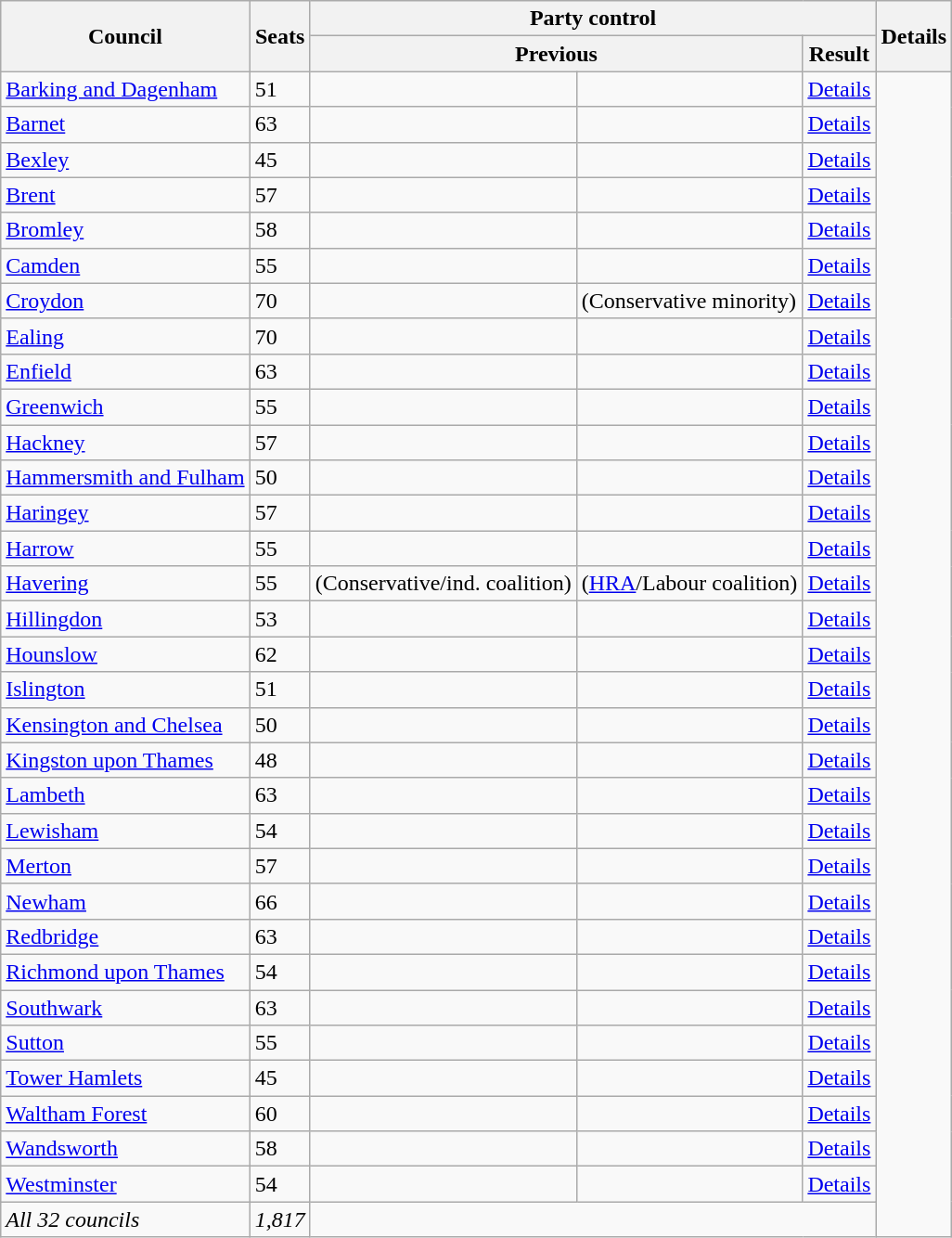<table class="wikitable sortable">
<tr>
<th rowspan="2">Council</th>
<th rowspan="2">Seats</th>
<th colspan="4">Party control</th>
<th rowspan="2">Details</th>
</tr>
<tr>
<th colspan="2">Previous</th>
<th colspan="2">Result</th>
</tr>
<tr>
<td><a href='#'>Barking and Dagenham</a></td>
<td>51</td>
<td></td>
<td></td>
<td><a href='#'>Details</a></td>
</tr>
<tr>
<td><a href='#'>Barnet</a></td>
<td>63</td>
<td></td>
<td></td>
<td><a href='#'>Details</a></td>
</tr>
<tr>
<td><a href='#'>Bexley</a></td>
<td>45</td>
<td></td>
<td></td>
<td><a href='#'>Details</a></td>
</tr>
<tr>
<td><a href='#'>Brent</a></td>
<td>57</td>
<td></td>
<td></td>
<td><a href='#'>Details</a></td>
</tr>
<tr>
<td><a href='#'>Bromley</a></td>
<td>58</td>
<td></td>
<td></td>
<td><a href='#'>Details</a></td>
</tr>
<tr>
<td><a href='#'>Camden</a></td>
<td>55</td>
<td></td>
<td></td>
<td><a href='#'>Details</a></td>
</tr>
<tr>
<td><a href='#'>Croydon</a></td>
<td>70</td>
<td></td>
<td> (Conservative minority)</td>
<td><a href='#'>Details</a></td>
</tr>
<tr>
<td><a href='#'>Ealing</a></td>
<td>70</td>
<td></td>
<td></td>
<td><a href='#'>Details</a></td>
</tr>
<tr>
<td><a href='#'>Enfield</a></td>
<td>63</td>
<td></td>
<td></td>
<td><a href='#'>Details</a></td>
</tr>
<tr>
<td><a href='#'>Greenwich</a></td>
<td>55</td>
<td></td>
<td></td>
<td><a href='#'>Details</a></td>
</tr>
<tr>
<td><a href='#'>Hackney</a></td>
<td>57</td>
<td></td>
<td></td>
<td><a href='#'>Details</a></td>
</tr>
<tr>
<td><a href='#'>Hammersmith and Fulham</a></td>
<td>50</td>
<td></td>
<td></td>
<td><a href='#'>Details</a></td>
</tr>
<tr>
<td><a href='#'>Haringey</a></td>
<td>57</td>
<td></td>
<td></td>
<td><a href='#'>Details</a></td>
</tr>
<tr>
<td><a href='#'>Harrow</a></td>
<td>55</td>
<td></td>
<td></td>
<td><a href='#'>Details</a></td>
</tr>
<tr>
<td><a href='#'>Havering</a></td>
<td>55</td>
<td> (Conservative/ind. coalition)</td>
<td> (<a href='#'>HRA</a>/Labour coalition)</td>
<td><a href='#'>Details</a></td>
</tr>
<tr>
<td><a href='#'>Hillingdon</a></td>
<td>53</td>
<td></td>
<td></td>
<td><a href='#'>Details</a></td>
</tr>
<tr>
<td><a href='#'>Hounslow</a></td>
<td>62</td>
<td></td>
<td></td>
<td><a href='#'>Details</a></td>
</tr>
<tr>
<td><a href='#'>Islington</a></td>
<td>51</td>
<td></td>
<td></td>
<td><a href='#'>Details</a></td>
</tr>
<tr>
<td><a href='#'>Kensington and Chelsea</a></td>
<td>50</td>
<td></td>
<td></td>
<td><a href='#'>Details</a></td>
</tr>
<tr>
<td><a href='#'>Kingston upon Thames</a></td>
<td>48</td>
<td></td>
<td></td>
<td><a href='#'>Details</a></td>
</tr>
<tr>
<td><a href='#'>Lambeth</a></td>
<td>63</td>
<td></td>
<td></td>
<td><a href='#'>Details</a></td>
</tr>
<tr>
<td><a href='#'>Lewisham</a></td>
<td>54</td>
<td></td>
<td></td>
<td><a href='#'>Details</a></td>
</tr>
<tr>
<td><a href='#'>Merton</a></td>
<td>57</td>
<td></td>
<td></td>
<td><a href='#'>Details</a></td>
</tr>
<tr>
<td><a href='#'>Newham</a></td>
<td>66</td>
<td></td>
<td></td>
<td><a href='#'>Details</a></td>
</tr>
<tr>
<td><a href='#'>Redbridge</a></td>
<td>63</td>
<td></td>
<td></td>
<td><a href='#'>Details</a></td>
</tr>
<tr>
<td><a href='#'>Richmond upon Thames</a></td>
<td>54</td>
<td></td>
<td></td>
<td><a href='#'>Details</a></td>
</tr>
<tr>
<td><a href='#'>Southwark</a></td>
<td>63</td>
<td></td>
<td></td>
<td><a href='#'>Details</a></td>
</tr>
<tr>
<td><a href='#'>Sutton</a></td>
<td>55</td>
<td></td>
<td></td>
<td><a href='#'>Details</a></td>
</tr>
<tr>
<td><a href='#'>Tower Hamlets</a></td>
<td>45</td>
<td></td>
<td></td>
<td><a href='#'>Details</a></td>
</tr>
<tr>
<td><a href='#'>Waltham Forest</a></td>
<td>60</td>
<td></td>
<td></td>
<td><a href='#'>Details</a></td>
</tr>
<tr>
<td><a href='#'>Wandsworth</a></td>
<td>58</td>
<td></td>
<td></td>
<td><a href='#'>Details</a></td>
</tr>
<tr>
<td><a href='#'>Westminster</a></td>
<td>54</td>
<td></td>
<td></td>
<td><a href='#'>Details</a></td>
</tr>
<tr class="sortbottom">
<td><em>All 32 councils</em></td>
<td><em>1,817</em></td>
<td colspan="4"></td>
</tr>
</table>
